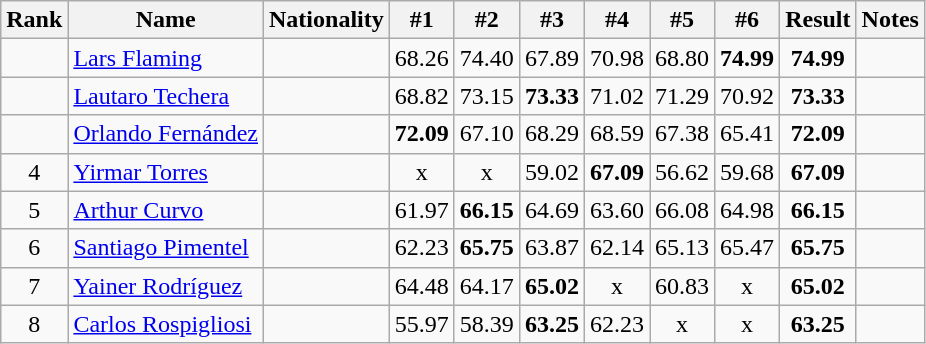<table class="wikitable sortable" style="text-align:center">
<tr>
<th>Rank</th>
<th>Name</th>
<th>Nationality</th>
<th>#1</th>
<th>#2</th>
<th>#3</th>
<th>#4</th>
<th>#5</th>
<th>#6</th>
<th>Result</th>
<th>Notes</th>
</tr>
<tr>
<td></td>
<td align=left><a href='#'>Lars Flaming</a></td>
<td align=left></td>
<td>68.26</td>
<td>74.40</td>
<td>67.89</td>
<td>70.98</td>
<td>68.80</td>
<td><strong>74.99</strong></td>
<td><strong>74.99</strong></td>
<td></td>
</tr>
<tr>
<td></td>
<td align=left><a href='#'>Lautaro Techera</a></td>
<td align=left></td>
<td>68.82</td>
<td>73.15</td>
<td><strong>73.33</strong></td>
<td>71.02</td>
<td>71.29</td>
<td>70.92</td>
<td><strong>73.33</strong></td>
<td></td>
</tr>
<tr>
<td></td>
<td align=left><a href='#'>Orlando Fernández</a></td>
<td align=left></td>
<td><strong>72.09</strong></td>
<td>67.10</td>
<td>68.29</td>
<td>68.59</td>
<td>67.38</td>
<td>65.41</td>
<td><strong>72.09</strong></td>
<td></td>
</tr>
<tr>
<td>4</td>
<td align=left><a href='#'>Yirmar Torres</a></td>
<td align=left></td>
<td>x</td>
<td>x</td>
<td>59.02</td>
<td><strong>67.09</strong></td>
<td>56.62</td>
<td>59.68</td>
<td><strong>67.09</strong></td>
<td></td>
</tr>
<tr>
<td>5</td>
<td align=left><a href='#'>Arthur Curvo</a></td>
<td align=left></td>
<td>61.97</td>
<td><strong>66.15</strong></td>
<td>64.69</td>
<td>63.60</td>
<td>66.08</td>
<td>64.98</td>
<td><strong>66.15</strong></td>
<td></td>
</tr>
<tr>
<td>6</td>
<td align=left><a href='#'>Santiago Pimentel</a></td>
<td align=left></td>
<td>62.23</td>
<td><strong>65.75</strong></td>
<td>63.87</td>
<td>62.14</td>
<td>65.13</td>
<td>65.47</td>
<td><strong>65.75</strong></td>
<td></td>
</tr>
<tr>
<td>7</td>
<td align=left><a href='#'>Yainer Rodríguez</a></td>
<td align=left></td>
<td>64.48</td>
<td>64.17</td>
<td><strong>65.02</strong></td>
<td>x</td>
<td>60.83</td>
<td>x</td>
<td><strong>65.02</strong></td>
<td></td>
</tr>
<tr>
<td>8</td>
<td align=left><a href='#'>Carlos Rospigliosi</a></td>
<td align=left></td>
<td>55.97</td>
<td>58.39</td>
<td><strong>63.25</strong></td>
<td>62.23</td>
<td>x</td>
<td>x</td>
<td><strong>63.25</strong></td>
<td></td>
</tr>
</table>
